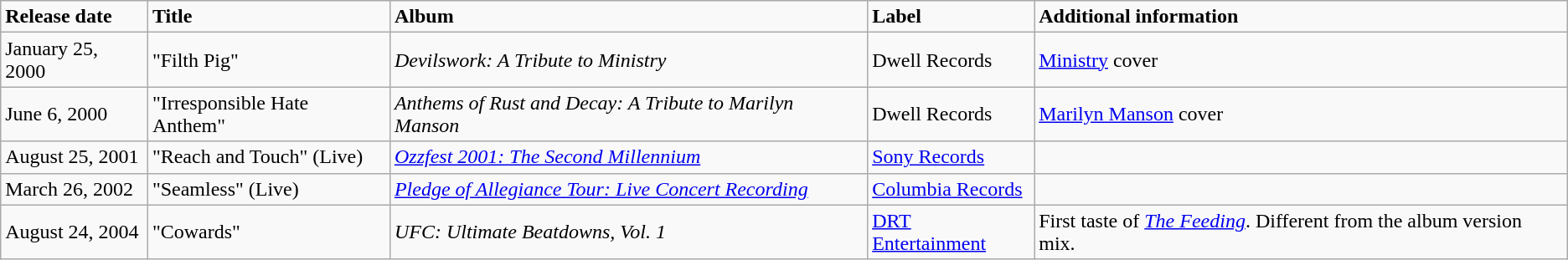<table class="wikitable">
<tr>
<td><strong>Release date</strong></td>
<td><strong>Title</strong></td>
<td><strong>Album</strong></td>
<td><strong>Label</strong></td>
<td><strong>Additional information</strong></td>
</tr>
<tr>
<td>January 25, 2000</td>
<td>"Filth Pig"</td>
<td><em>Devilswork: A Tribute to Ministry</em></td>
<td>Dwell Records</td>
<td><a href='#'>Ministry</a> cover</td>
</tr>
<tr>
<td>June 6, 2000</td>
<td>"Irresponsible Hate Anthem"</td>
<td><em>Anthems of Rust and Decay: A Tribute to Marilyn Manson</em></td>
<td>Dwell Records</td>
<td><a href='#'>Marilyn Manson</a> cover</td>
</tr>
<tr>
<td>August 25, 2001</td>
<td>"Reach and Touch" (Live)</td>
<td><em><a href='#'>Ozzfest 2001: The Second Millennium</a></em></td>
<td><a href='#'>Sony Records</a></td>
<td></td>
</tr>
<tr>
<td>March 26, 2002</td>
<td>"Seamless" (Live)</td>
<td><em><a href='#'>Pledge of Allegiance Tour: Live Concert Recording</a></em></td>
<td><a href='#'>Columbia Records</a></td>
<td></td>
</tr>
<tr>
<td>August 24, 2004</td>
<td>"Cowards"</td>
<td><em>UFC: Ultimate Beatdowns, Vol. 1</em></td>
<td><a href='#'>DRT Entertainment</a></td>
<td>First taste of <em><a href='#'>The Feeding</a></em>. Different from the album version mix.</td>
</tr>
</table>
